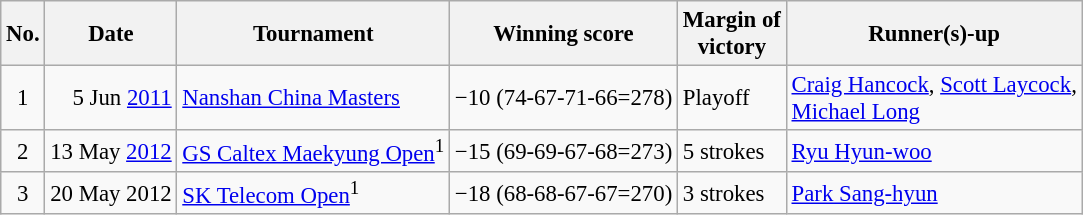<table class="wikitable" style="font-size:95%;">
<tr>
<th>No.</th>
<th>Date</th>
<th>Tournament</th>
<th>Winning score</th>
<th>Margin of<br>victory</th>
<th>Runner(s)-up</th>
</tr>
<tr>
<td align=center>1</td>
<td align=right>5 Jun <a href='#'>2011</a></td>
<td><a href='#'>Nanshan China Masters</a></td>
<td>−10 (74-67-71-66=278)</td>
<td>Playoff</td>
<td> <a href='#'>Craig Hancock</a>,  <a href='#'>Scott Laycock</a>,<br> <a href='#'>Michael Long</a></td>
</tr>
<tr>
<td align=center>2</td>
<td align=right>13 May <a href='#'>2012</a></td>
<td><a href='#'>GS Caltex Maekyung Open</a><sup>1</sup></td>
<td>−15 (69-69-67-68=273)</td>
<td>5 strokes</td>
<td> <a href='#'>Ryu Hyun-woo</a></td>
</tr>
<tr>
<td align=center>3</td>
<td align=right>20 May 2012</td>
<td><a href='#'>SK Telecom Open</a><sup>1</sup></td>
<td>−18 (68-68-67-67=270)</td>
<td>3 strokes</td>
<td> <a href='#'>Park Sang-hyun</a></td>
</tr>
</table>
